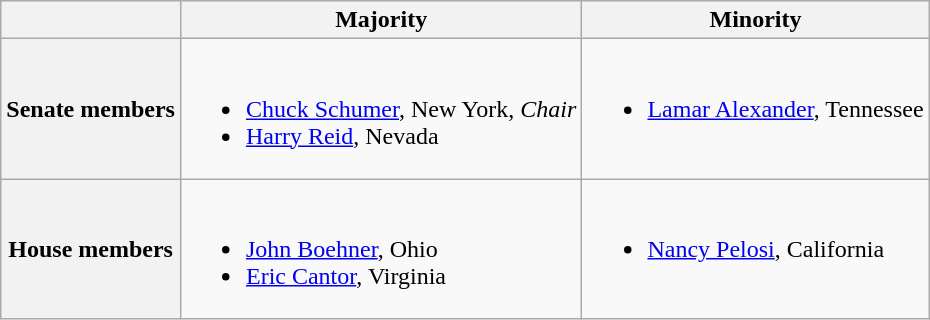<table class=wikitable>
<tr>
<th></th>
<th>Majority</th>
<th>Minority</th>
</tr>
<tr>
<th>Senate members</th>
<td valign="top" ><br><ul><li><a href='#'>Chuck Schumer</a>, New York, <em>Chair</em></li><li><a href='#'>Harry Reid</a>, Nevada</li></ul></td>
<td valign="top" ><br><ul><li><a href='#'>Lamar Alexander</a>, Tennessee</li></ul></td>
</tr>
<tr>
<th>House members</th>
<td valign="top" ><br><ul><li><a href='#'>John Boehner</a>, Ohio</li><li><a href='#'>Eric Cantor</a>, Virginia</li></ul></td>
<td valign="top" ><br><ul><li><a href='#'>Nancy Pelosi</a>, California</li></ul></td>
</tr>
</table>
